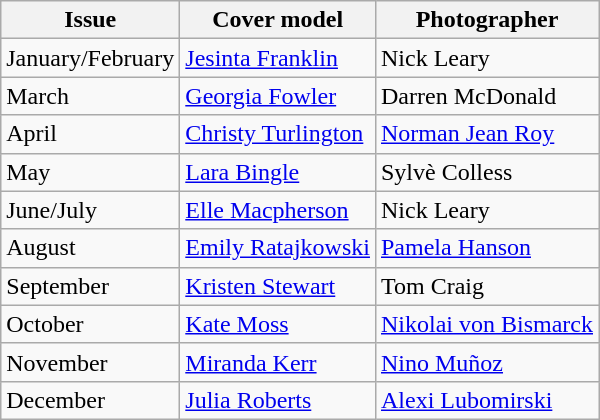<table class="sortable wikitable">
<tr>
<th>Issue</th>
<th>Cover model</th>
<th>Photographer</th>
</tr>
<tr>
<td>January/February</td>
<td><a href='#'>Jesinta Franklin</a></td>
<td>Nick Leary</td>
</tr>
<tr>
<td>March</td>
<td><a href='#'>Georgia Fowler</a></td>
<td>Darren McDonald</td>
</tr>
<tr>
<td>April</td>
<td><a href='#'>Christy Turlington</a></td>
<td><a href='#'>Norman Jean Roy</a></td>
</tr>
<tr>
<td>May</td>
<td><a href='#'>Lara Bingle</a></td>
<td>Sylvè Colless</td>
</tr>
<tr>
<td>June/July</td>
<td><a href='#'>Elle Macpherson</a></td>
<td>Nick Leary</td>
</tr>
<tr>
<td>August</td>
<td><a href='#'>Emily Ratajkowski</a></td>
<td><a href='#'>Pamela Hanson</a></td>
</tr>
<tr>
<td>September</td>
<td><a href='#'>Kristen Stewart</a></td>
<td>Tom Craig</td>
</tr>
<tr>
<td>October</td>
<td><a href='#'>Kate Moss</a></td>
<td><a href='#'>Nikolai von Bismarck</a></td>
</tr>
<tr>
<td>November</td>
<td><a href='#'>Miranda Kerr</a></td>
<td><a href='#'>Nino Muñoz</a></td>
</tr>
<tr>
<td>December</td>
<td><a href='#'>Julia Roberts</a></td>
<td><a href='#'>Alexi Lubomirski</a></td>
</tr>
</table>
